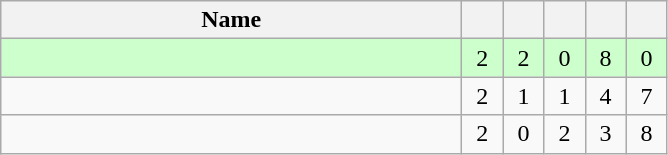<table class=wikitable style="text-align:center">
<tr>
<th width=300>Name</th>
<th width=20></th>
<th width=20></th>
<th width=20></th>
<th width=20></th>
<th width=20></th>
</tr>
<tr style="background-color:#ccffcc;">
<td style="text-align:left;"></td>
<td>2</td>
<td>2</td>
<td>0</td>
<td>8</td>
<td>0</td>
</tr>
<tr>
<td style="text-align:left;"></td>
<td>2</td>
<td>1</td>
<td>1</td>
<td>4</td>
<td>7</td>
</tr>
<tr>
<td style="text-align:left;"></td>
<td>2</td>
<td>0</td>
<td>2</td>
<td>3</td>
<td>8</td>
</tr>
</table>
